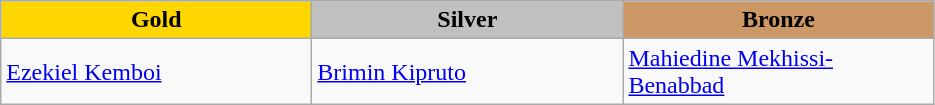<table class="wikitable" style="text-align:left">
<tr align="center">
<td width=200 bgcolor=gold><strong>Gold</strong></td>
<td width=200 bgcolor=silver><strong>Silver</strong></td>
<td width=200 bgcolor=CC9966><strong>Bronze</strong></td>
</tr>
<tr>
<td><a href='#'>Ezekiel Kemboi</a><br><em></em></td>
<td><a href='#'>Brimin Kipruto</a><br><em></em></td>
<td><a href='#'>Mahiedine Mekhissi-Benabbad</a><br><em></em></td>
</tr>
</table>
